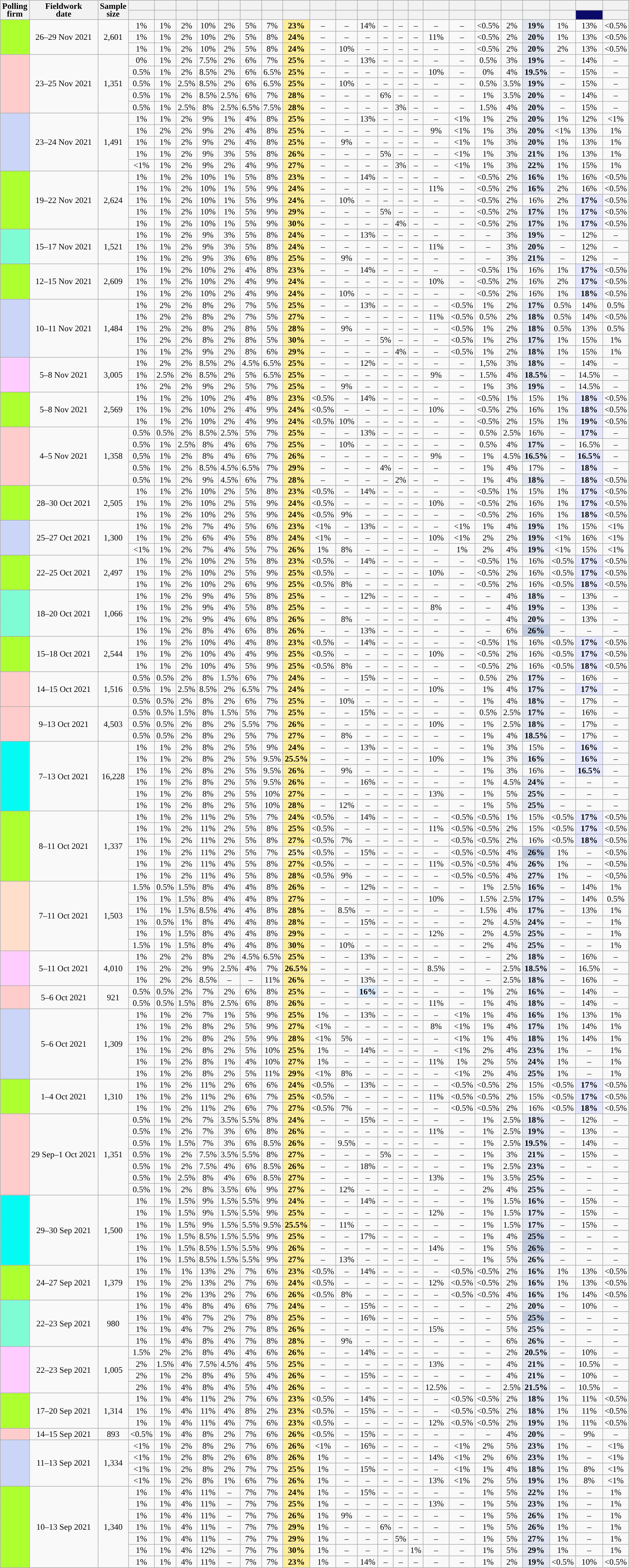<table class="wikitable sortable" style="text-align:center;font-size:95%;line-height:14px;">
<tr>
<th rowspan="2">Polling<br>firm</th>
<th rowspan="2">Fieldwork<br>date</th>
<th rowspan="2">Sample<br>size</th>
<th></th>
<th></th>
<th></th>
<th></th>
<th></th>
<th></th>
<th></th>
<th></th>
<th></th>
<th></th>
<th></th>
<th></th>
<th></th>
<th></th>
<th></th>
<th></th>
<th></th>
<th></th>
<th></th>
<th></th>
<th></th>
<th></th>
</tr>
<tr>
<th style="background:"></th>
<th style="background:"></th>
<th style="background:"></th>
<th style="background:"></th>
<th style="background:"></th>
<th style="background:"></th>
<th style="background:"></th>
<th style="background:"></th>
<th style="background:"></th>
<th style="background:"></th>
<th style="background:"></th>
<th style="background:"></th>
<th style="background:"></th>
<th style="background:"></th>
<th style="background:"></th>
<th style="background:"></th>
<th style="background:"></th>
<th style="background:"></th>
<th style="background:"></th>
<th style="background:"></th>
<th style="background:#0B0A68;"></th>
<th style="background:"></th>
</tr>
<tr>
<td rowspan="3" style="background:GreenYellow"></td>
<td rowspan="3">26–29 Nov 2021</td>
<td rowspan="3">2,601</td>
<td>1%</td>
<td>1%</td>
<td>2%</td>
<td>10%</td>
<td>2%</td>
<td>5%</td>
<td>7%</td>
<td style="background:#FFED99;"><strong>23%</strong></td>
<td>–</td>
<td>–</td>
<td>14%</td>
<td>–</td>
<td>–</td>
<td>–</td>
<td>–</td>
<td>–</td>
<td><0.5%</td>
<td>2%</td>
<td style="background:#E0E5F0;"><strong>19%</strong></td>
<td>1%</td>
<td>13%</td>
<td><0.5%</td>
</tr>
<tr>
<td>1%</td>
<td>1%</td>
<td>2%</td>
<td>10%</td>
<td>2%</td>
<td>5%</td>
<td>8%</td>
<td style="background:#FFED99;"><strong>24%</strong></td>
<td>–</td>
<td>–</td>
<td>–</td>
<td>–</td>
<td>–</td>
<td>–</td>
<td>11%</td>
<td>–</td>
<td><0.5%</td>
<td>2%</td>
<td style="background:#E0E5F0;"><strong>20%</strong></td>
<td>1%</td>
<td>13%</td>
<td><0.5%</td>
</tr>
<tr>
<td>1%</td>
<td>1%</td>
<td>2%</td>
<td>10%</td>
<td>2%</td>
<td>5%</td>
<td>8%</td>
<td style="background:#FFED99;"><strong>24%</strong></td>
<td>–</td>
<td>10%</td>
<td>–</td>
<td>–</td>
<td>–</td>
<td>–</td>
<td>–</td>
<td>–</td>
<td><0.5%</td>
<td>2%</td>
<td style="background:#E0E5F0;"><strong>20%</strong></td>
<td>2%</td>
<td>13%</td>
<td><0.5%</td>
</tr>
<tr>
<td rowspan="5" style="background:#FFCCCC"></td>
<td rowspan="5">23–25 Nov 2021</td>
<td rowspan="5">1,351</td>
<td>0%</td>
<td>1%</td>
<td>2%</td>
<td>7.5%</td>
<td>2%</td>
<td>6%</td>
<td>7%</td>
<td style="background:#FFED99;"><strong>25%</strong></td>
<td>–</td>
<td>–</td>
<td>13%</td>
<td>–</td>
<td>–</td>
<td>–</td>
<td>–</td>
<td>–</td>
<td>0.5%</td>
<td>3%</td>
<td style="background:#E0E5F0;"><strong>19%</strong></td>
<td>–</td>
<td>14%</td>
<td>–</td>
</tr>
<tr>
<td>0.5%</td>
<td>1%</td>
<td>2%</td>
<td>8.5%</td>
<td>2%</td>
<td>6%</td>
<td>6.5%</td>
<td style="background:#FFED99;"><strong>25%</strong></td>
<td>–</td>
<td>–</td>
<td>–</td>
<td>–</td>
<td>–</td>
<td>–</td>
<td>10%</td>
<td>–</td>
<td>0%</td>
<td>4%</td>
<td style="background:#E0E5F0;"><strong>19.5%</strong></td>
<td>–</td>
<td>15%</td>
<td>–</td>
</tr>
<tr>
<td>0.5%</td>
<td>1%</td>
<td>2.5%</td>
<td>8.5%</td>
<td>2%</td>
<td>6%</td>
<td>6.5%</td>
<td style="background:#FFED99;"><strong>25%</strong></td>
<td>–</td>
<td>10%</td>
<td>–</td>
<td>–</td>
<td>–</td>
<td>–</td>
<td>–</td>
<td>–</td>
<td>0.5%</td>
<td>3.5%</td>
<td style="background:#E0E5F0;"><strong>19%</strong></td>
<td>–</td>
<td>15%</td>
<td>–</td>
</tr>
<tr>
<td>0.5%</td>
<td>1%</td>
<td>2%</td>
<td>8.5%</td>
<td>2.5%</td>
<td>6%</td>
<td>7%</td>
<td style="background:#FFED99;"><strong>28%</strong></td>
<td>–</td>
<td>–</td>
<td>–</td>
<td>6%</td>
<td>–</td>
<td>–</td>
<td>–</td>
<td>–</td>
<td>1%</td>
<td>3.5%</td>
<td style="background:#E0E5F0;"><strong>20%</strong></td>
<td>–</td>
<td>14%</td>
<td>–</td>
</tr>
<tr>
<td>0.5%</td>
<td>1%</td>
<td>2.5%</td>
<td>8%</td>
<td>2.5%</td>
<td>6.5%</td>
<td>7.5%</td>
<td style="background:#FFED99;"><strong>28%</strong></td>
<td>–</td>
<td>–</td>
<td>–</td>
<td>–</td>
<td>3%</td>
<td>–</td>
<td>–</td>
<td>–</td>
<td>1.5%</td>
<td>4%</td>
<td style="background:#E0E5F0;"><strong>20%</strong></td>
<td>–</td>
<td>15%</td>
<td>–</td>
</tr>
<tr>
<td rowspan="5" style="background:#CAD5F7"></td>
<td rowspan="5">23–24 Nov 2021</td>
<td rowspan="5">1,491</td>
<td>1%</td>
<td>1%</td>
<td>2%</td>
<td>9%</td>
<td>1%</td>
<td>4%</td>
<td>8%</td>
<td style="background:#FFED99;"><strong>25%</strong></td>
<td>–</td>
<td>–</td>
<td>13%</td>
<td>–</td>
<td>–</td>
<td>–</td>
<td>–</td>
<td><1%</td>
<td>1%</td>
<td>2%</td>
<td style="background:#E0E5F0;"><strong>20%</strong></td>
<td>1%</td>
<td>12%</td>
<td><1%</td>
</tr>
<tr>
<td>1%</td>
<td>2%</td>
<td>2%</td>
<td>9%</td>
<td>2%</td>
<td>4%</td>
<td>8%</td>
<td style="background:#FFED99;"><strong>25%</strong></td>
<td>–</td>
<td>–</td>
<td>–</td>
<td>–</td>
<td>–</td>
<td>–</td>
<td>9%</td>
<td><1%</td>
<td>1%</td>
<td>3%</td>
<td style="background:#E0E5F0;"><strong>20%</strong></td>
<td><1%</td>
<td>13%</td>
<td>1%</td>
</tr>
<tr>
<td>1%</td>
<td>1%</td>
<td>2%</td>
<td>9%</td>
<td>2%</td>
<td>4%</td>
<td>8%</td>
<td style="background:#FFED99;"><strong>25%</strong></td>
<td>–</td>
<td>9%</td>
<td>–</td>
<td>–</td>
<td>–</td>
<td>–</td>
<td>–</td>
<td><1%</td>
<td>1%</td>
<td>3%</td>
<td style="background:#E0E5F0;"><strong>20%</strong></td>
<td>1%</td>
<td>13%</td>
<td>1%</td>
</tr>
<tr>
<td>1%</td>
<td>1%</td>
<td>2%</td>
<td>9%</td>
<td>3%</td>
<td>5%</td>
<td>8%</td>
<td style="background:#FFED99;"><strong>26%</strong></td>
<td>–</td>
<td>–</td>
<td>–</td>
<td>5%</td>
<td>–</td>
<td>–</td>
<td>–</td>
<td><1%</td>
<td>1%</td>
<td>3%</td>
<td style="background:#E0E5F0;"><strong>21%</strong></td>
<td>1%</td>
<td>13%</td>
<td>1%</td>
</tr>
<tr>
<td><1%</td>
<td>1%</td>
<td>2%</td>
<td>9%</td>
<td>2%</td>
<td>4%</td>
<td>9%</td>
<td style="background:#FFED99;"><strong>27%</strong></td>
<td>–</td>
<td>–</td>
<td>–</td>
<td>–</td>
<td>3%</td>
<td>–</td>
<td>–</td>
<td><1%</td>
<td>1%</td>
<td>3%</td>
<td style="background:#E0E5F0;"><strong>22%</strong></td>
<td>1%</td>
<td>15%</td>
<td>1%</td>
</tr>
<tr>
<td rowspan="5" style="background:GreenYellow"></td>
<td rowspan="5">19–22 Nov 2021</td>
<td rowspan="5">2,624</td>
<td>1%</td>
<td>1%</td>
<td>2%</td>
<td>10%</td>
<td>1%</td>
<td>5%</td>
<td>8%</td>
<td style="background:#FFED99;"><strong>23%</strong></td>
<td>–</td>
<td>–</td>
<td>14%</td>
<td>–</td>
<td>–</td>
<td>–</td>
<td>–</td>
<td>–</td>
<td><0.5%</td>
<td>2%</td>
<td style="background:#E0E5F0;"><strong>16%</strong></td>
<td>1%</td>
<td>16%</td>
<td><0.5%</td>
</tr>
<tr>
<td>1%</td>
<td>1%</td>
<td>2%</td>
<td>10%</td>
<td>1%</td>
<td>5%</td>
<td>9%</td>
<td style="background:#FFED99;"><strong>24%</strong></td>
<td>–</td>
<td>–</td>
<td>–</td>
<td>–</td>
<td>–</td>
<td>–</td>
<td>11%</td>
<td>–</td>
<td><0.5%</td>
<td>2%</td>
<td style="background:#E0E5F0;"><strong>16%</strong></td>
<td>2%</td>
<td>16%</td>
<td><0.5%</td>
</tr>
<tr>
<td>1%</td>
<td>1%</td>
<td>2%</td>
<td>10%</td>
<td>1%</td>
<td>5%</td>
<td>9%</td>
<td style="background:#FFED99;"><strong>24%</strong></td>
<td>–</td>
<td>10%</td>
<td>–</td>
<td>–</td>
<td>–</td>
<td>–</td>
<td>–</td>
<td>–</td>
<td><0.5%</td>
<td>2%</td>
<td>16%</td>
<td>2%</td>
<td style="background:#E5E7FF;"><strong>17%</strong></td>
<td><0.5%</td>
</tr>
<tr>
<td>1%</td>
<td>1%</td>
<td>2%</td>
<td>10%</td>
<td>1%</td>
<td>5%</td>
<td>9%</td>
<td style="background:#FFED99;"><strong>29%</strong></td>
<td>–</td>
<td>–</td>
<td>–</td>
<td>5%</td>
<td>–</td>
<td>–</td>
<td>–</td>
<td>–</td>
<td><0.5%</td>
<td>2%</td>
<td style="background:#E0E5F0;"><strong>17%</strong></td>
<td>1%</td>
<td style="background:#E5E7FF;"><strong>17%</strong></td>
<td><0.5%</td>
</tr>
<tr>
<td>1%</td>
<td>1%</td>
<td>2%</td>
<td>10%</td>
<td>1%</td>
<td>5%</td>
<td>9%</td>
<td style="background:#FFED99;"><strong>30%</strong></td>
<td>–</td>
<td>–</td>
<td>–</td>
<td>–</td>
<td>4%</td>
<td>–</td>
<td>–</td>
<td>–</td>
<td><0.5%</td>
<td>2%</td>
<td style="background:#E0E5F0;"><strong>17%</strong></td>
<td>1%</td>
<td style="background:#E5E7FF;"><strong>17%</strong></td>
<td><0.5%</td>
</tr>
<tr>
<td rowspan="3" style="background:#80fcd4;"></td>
<td rowspan="3">15–17 Nov 2021</td>
<td rowspan="3">1,521</td>
<td>1%</td>
<td>1%</td>
<td>2%</td>
<td>9%</td>
<td>3%</td>
<td>5%</td>
<td>8%</td>
<td style="background:#FFED99;"><strong>24%</strong></td>
<td>–</td>
<td>–</td>
<td>13%</td>
<td>–</td>
<td>–</td>
<td>–</td>
<td>–</td>
<td>–</td>
<td>–</td>
<td>3%</td>
<td style="background:#E0E5F0;"><strong>19%</strong></td>
<td>–</td>
<td>12%</td>
<td>–</td>
</tr>
<tr>
<td>1%</td>
<td>1%</td>
<td>2%</td>
<td>9%</td>
<td>3%</td>
<td>5%</td>
<td>8%</td>
<td style="background:#FFED99;"><strong>24%</strong></td>
<td>–</td>
<td>–</td>
<td>–</td>
<td>–</td>
<td>–</td>
<td>–</td>
<td>11%</td>
<td>–</td>
<td>–</td>
<td>3%</td>
<td style="background:#E0E5F0;"><strong>20%</strong></td>
<td>–</td>
<td>12%</td>
<td>–</td>
</tr>
<tr>
<td>1%</td>
<td>1%</td>
<td>2%</td>
<td>9%</td>
<td>3%</td>
<td>6%</td>
<td>8%</td>
<td style="background:#FFED99;"><strong>25%</strong></td>
<td>–</td>
<td>9%</td>
<td>–</td>
<td>–</td>
<td>–</td>
<td>–</td>
<td>–</td>
<td>–</td>
<td>–</td>
<td>3%</td>
<td style="background:#E0E5F0;"><strong>21%</strong></td>
<td>–</td>
<td>12%</td>
<td>–</td>
</tr>
<tr>
<td rowspan="3" style="background:GreenYellow"></td>
<td rowspan="3">12–15 Nov 2021</td>
<td rowspan="3">2,609</td>
<td>1%</td>
<td>1%</td>
<td>2%</td>
<td>10%</td>
<td>2%</td>
<td>4%</td>
<td>8%</td>
<td style="background:#FFED99;"><strong>23%</strong></td>
<td>–</td>
<td>–</td>
<td>14%</td>
<td>–</td>
<td>–</td>
<td>–</td>
<td>–</td>
<td>–</td>
<td><0.5%</td>
<td>1%</td>
<td>16%</td>
<td>1%</td>
<td style="background:#E5E7FF;"><strong>17%</strong></td>
<td><0.5%</td>
</tr>
<tr>
<td>1%</td>
<td>1%</td>
<td>2%</td>
<td>10%</td>
<td>2%</td>
<td>4%</td>
<td>9%</td>
<td style="background:#FFED99;"><strong>24%</strong></td>
<td>–</td>
<td>–</td>
<td>–</td>
<td>–</td>
<td>–</td>
<td>–</td>
<td>10%</td>
<td>–</td>
<td><0.5%</td>
<td>2%</td>
<td>16%</td>
<td>2%</td>
<td style="background:#E5E7FF;"><strong>17%</strong></td>
<td><0.5%</td>
</tr>
<tr>
<td>1%</td>
<td>1%</td>
<td>2%</td>
<td>10%</td>
<td>2%</td>
<td>4%</td>
<td>9%</td>
<td style="background:#FFED99;"><strong>24%</strong></td>
<td>–</td>
<td>10%</td>
<td>–</td>
<td>–</td>
<td>–</td>
<td>–</td>
<td>–</td>
<td>–</td>
<td><0.5%</td>
<td>2%</td>
<td>16%</td>
<td>1%</td>
<td style="background:#E5E7FF;"><strong>18%</strong></td>
<td><0.5%</td>
</tr>
<tr>
<td rowspan="5" style="background:#CAD5F7"></td>
<td rowspan="5">10–11 Nov 2021</td>
<td rowspan="5">1,484</td>
<td>1%</td>
<td>2%</td>
<td>2%</td>
<td>8%</td>
<td>2%</td>
<td>7%</td>
<td>5%</td>
<td style="background:#FFED99;"><strong>25%</strong></td>
<td>–</td>
<td>–</td>
<td>13%</td>
<td>–</td>
<td>–</td>
<td>–</td>
<td>–</td>
<td><0.5%</td>
<td>1%</td>
<td>2%</td>
<td style="background:#E0E5F0;"><strong>17%</strong></td>
<td>0.5%</td>
<td>14%</td>
<td>0.5%</td>
</tr>
<tr>
<td>1%</td>
<td>2%</td>
<td>2%</td>
<td>8%</td>
<td>2%</td>
<td>7%</td>
<td>5%</td>
<td style="background:#FFED99;"><strong>27%</strong></td>
<td>–</td>
<td>–</td>
<td>–</td>
<td>–</td>
<td>–</td>
<td>–</td>
<td>11%</td>
<td><0.5%</td>
<td>0.5%</td>
<td>2%</td>
<td style="background:#E0E5F0;"><strong>18%</strong></td>
<td>0.5%</td>
<td>14%</td>
<td><0.5%</td>
</tr>
<tr>
<td>1%</td>
<td>2%</td>
<td>2%</td>
<td>8%</td>
<td>2%</td>
<td>8%</td>
<td>5%</td>
<td style="background:#FFED99;"><strong>28%</strong></td>
<td>–</td>
<td>9%</td>
<td>–</td>
<td>–</td>
<td>–</td>
<td>–</td>
<td>–</td>
<td><0.5%</td>
<td>1%</td>
<td>2%</td>
<td style="background:#E0E5F0;"><strong>18%</strong></td>
<td>0.5%</td>
<td>13%</td>
<td>0.5%</td>
</tr>
<tr>
<td>1%</td>
<td>2%</td>
<td>2%</td>
<td>8%</td>
<td>2%</td>
<td>8%</td>
<td>5%</td>
<td style="background:#FFED99;"><strong>30%</strong></td>
<td>–</td>
<td>–</td>
<td>–</td>
<td>5%</td>
<td>–</td>
<td>–</td>
<td>–</td>
<td><0.5%</td>
<td>1%</td>
<td>2%</td>
<td style="background:#E0E5F0;"><strong>17%</strong></td>
<td>1%</td>
<td>15%</td>
<td>1%</td>
</tr>
<tr>
<td>1%</td>
<td>1%</td>
<td>2%</td>
<td>9%</td>
<td>2%</td>
<td>8%</td>
<td>6%</td>
<td style="background:#FFED99;"><strong>29%</strong></td>
<td>–</td>
<td>–</td>
<td>–</td>
<td>–</td>
<td>4%</td>
<td>–</td>
<td>–</td>
<td><0.5%</td>
<td>1%</td>
<td>2%</td>
<td style="background:#E0E5F0;"><strong>18%</strong></td>
<td>1%</td>
<td>15%</td>
<td>1%</td>
</tr>
<tr>
<td rowspan="3" style="background:#FFCCFF;"></td>
<td rowspan="3">5–8 Nov 2021</td>
<td rowspan="3">3,005</td>
<td>1%</td>
<td>2%</td>
<td>2%</td>
<td>8.5%</td>
<td>2%</td>
<td>4.5%</td>
<td>6.5%</td>
<td style="background:#FFED99;"><strong>25%</strong></td>
<td>–</td>
<td>–</td>
<td>12%</td>
<td>–</td>
<td>–</td>
<td>–</td>
<td>–</td>
<td>–</td>
<td>1,5%</td>
<td>3%</td>
<td style="background:#E0E5F0;"><strong>18%</strong></td>
<td>–</td>
<td>14%</td>
<td>–</td>
</tr>
<tr>
<td>1%</td>
<td>2.5%</td>
<td>2%</td>
<td>8.5%</td>
<td>2%</td>
<td>5%</td>
<td>6.5%</td>
<td style="background:#FFED99;"><strong>25%</strong></td>
<td>–</td>
<td>–</td>
<td>–</td>
<td>–</td>
<td>–</td>
<td>–</td>
<td>9%</td>
<td>–</td>
<td>1.5%</td>
<td>4%</td>
<td style="background:#E0E5F0;"><strong>18.5%</strong></td>
<td>–</td>
<td>14.5%</td>
<td>–</td>
</tr>
<tr>
<td>1%</td>
<td>2%</td>
<td>2%</td>
<td>9%</td>
<td>2%</td>
<td>5%</td>
<td>7%</td>
<td style="background:#FFED99;"><strong>25%</strong></td>
<td>–</td>
<td>9%</td>
<td>–</td>
<td>–</td>
<td>–</td>
<td>–</td>
<td>–</td>
<td>–</td>
<td>1%</td>
<td>3%</td>
<td style="background:#E0E5F0;"><strong>19%</strong></td>
<td>–</td>
<td>14.5%</td>
<td>–</td>
</tr>
<tr>
<td rowspan="3" style="background:GreenYellow"></td>
<td rowspan="3">5–8 Nov 2021</td>
<td rowspan="3">2,569</td>
<td>1%</td>
<td>1%</td>
<td>2%</td>
<td>10%</td>
<td>2%</td>
<td>4%</td>
<td>8%</td>
<td style="background:#FFED99;"><strong>23%</strong></td>
<td><0.5%</td>
<td>–</td>
<td>14%</td>
<td>–</td>
<td>–</td>
<td>–</td>
<td>–</td>
<td>–</td>
<td><0.5%</td>
<td>1%</td>
<td>15%</td>
<td>1%</td>
<td style="background:#E5E7FF;"><strong>18%</strong></td>
<td><0.5%</td>
</tr>
<tr>
<td>1%</td>
<td>1%</td>
<td>2%</td>
<td>10%</td>
<td>2%</td>
<td>4%</td>
<td>9%</td>
<td style="background:#FFED99;"><strong>24%</strong></td>
<td><0.5%</td>
<td>–</td>
<td>–</td>
<td>–</td>
<td>–</td>
<td>–</td>
<td>10%</td>
<td>–</td>
<td><0.5%</td>
<td>2%</td>
<td>16%</td>
<td>1%</td>
<td style="background:#E5E7FF;"><strong>18%</strong></td>
<td><0.5%</td>
</tr>
<tr>
<td>1%</td>
<td>1%</td>
<td>2%</td>
<td>10%</td>
<td>2%</td>
<td>4%</td>
<td>9%</td>
<td style="background:#FFED99;"><strong>24%</strong></td>
<td><0.5%</td>
<td>10%</td>
<td>–</td>
<td>–</td>
<td>–</td>
<td>–</td>
<td>–</td>
<td>–</td>
<td><0.5%</td>
<td>2%</td>
<td>15%</td>
<td>1%</td>
<td style="background:#E5E7FF;"><strong>19%</strong></td>
<td><0.5%</td>
</tr>
<tr>
<td rowspan="5" style="background:#FFCCCC"></td>
<td rowspan="5">4–5 Nov 2021</td>
<td rowspan="5">1,358</td>
<td>0.5%</td>
<td>0.5%</td>
<td>2%</td>
<td>8.5%</td>
<td>2.5%</td>
<td>5%</td>
<td>7%</td>
<td style="background:#FFED99;"><strong>25%</strong></td>
<td>–</td>
<td>–</td>
<td>13%</td>
<td>–</td>
<td>–</td>
<td>–</td>
<td>–</td>
<td>–</td>
<td>0.5%</td>
<td>2.5%</td>
<td>16%</td>
<td>–</td>
<td style="background:#E5E7FF;"><strong>17%</strong></td>
<td>–</td>
</tr>
<tr>
<td>0.5%</td>
<td>1%</td>
<td>2.5%</td>
<td>8%</td>
<td>4%</td>
<td>6%</td>
<td>7%</td>
<td style="background:#FFED99;"><strong>25%</strong></td>
<td>–</td>
<td>10%</td>
<td>–</td>
<td>–</td>
<td>–</td>
<td>–</td>
<td>–</td>
<td>–</td>
<td>0.5%</td>
<td>4%</td>
<td style="background:#E0E5F0;"><strong>17%</strong></td>
<td>–</td>
<td>16.5%</td>
<td>–</td>
</tr>
<tr>
<td>0,5%</td>
<td>1%</td>
<td>2%</td>
<td>8%</td>
<td>4%</td>
<td>6%</td>
<td>7%</td>
<td style="background:#FFED99;"><strong>26%</strong></td>
<td>–</td>
<td>–</td>
<td>–</td>
<td>–</td>
<td>–</td>
<td>–</td>
<td>9%</td>
<td>–</td>
<td>1%</td>
<td>4.5%</td>
<td style="background:#E0E5F0;"><strong>16.5%</strong></td>
<td>–</td>
<td style="background:#E5E7FF;"><strong>16.5%</strong></td>
<td>–</td>
</tr>
<tr>
<td>0.5%</td>
<td>1%</td>
<td>2%</td>
<td>8.5%</td>
<td>4.5%</td>
<td>6.5%</td>
<td>7%</td>
<td style="background:#FFED99;"><strong>29%</strong></td>
<td>–</td>
<td>–</td>
<td>–</td>
<td>4%</td>
<td>–</td>
<td>–</td>
<td>–</td>
<td>–</td>
<td>1%</td>
<td>4%</td>
<td>17%</td>
<td>–</td>
<td style="background:#E5E7FF;"><strong>18%</strong></td>
<td>–</td>
</tr>
<tr>
<td>0.5%</td>
<td>1%</td>
<td>2%</td>
<td>9%</td>
<td>4.5%</td>
<td>6%</td>
<td>7%</td>
<td style="background:#FFED99;"><strong>28%</strong></td>
<td>–</td>
<td>–</td>
<td>–</td>
<td>–</td>
<td>2%</td>
<td>–</td>
<td>–</td>
<td>–</td>
<td>1%</td>
<td>4%</td>
<td style="background:#E0E5F0;"><strong>18%</strong></td>
<td>–</td>
<td style="background:#E5E7FF;"><strong>18%</strong></td>
<td><0.5%</td>
</tr>
<tr>
<td rowspan="3" style="background:GreenYellow"></td>
<td rowspan="3">28–30 Oct 2021</td>
<td rowspan="3">2,505</td>
<td>1%</td>
<td>1%</td>
<td>2%</td>
<td>10%</td>
<td>2%</td>
<td>5%</td>
<td>8%</td>
<td style="background:#FFED99;"><strong>23%</strong></td>
<td><0.5%</td>
<td>–</td>
<td>14%</td>
<td>–</td>
<td>–</td>
<td>–</td>
<td>–</td>
<td>–</td>
<td><0.5%</td>
<td>1%</td>
<td>15%</td>
<td>1%</td>
<td style="background:#E5E7FF;"><strong>17%</strong></td>
<td><0.5%</td>
</tr>
<tr>
<td>1%</td>
<td>1%</td>
<td>2%</td>
<td>10%</td>
<td>2%</td>
<td>5%</td>
<td>9%</td>
<td style="background:#FFED99;"><strong>24%</strong></td>
<td><0.5%</td>
<td>–</td>
<td>–</td>
<td>–</td>
<td>–</td>
<td>–</td>
<td>10%</td>
<td>–</td>
<td><0.5%</td>
<td>2%</td>
<td>16%</td>
<td>1%</td>
<td style="background:#E5E7FF;"><strong>17%</strong></td>
<td><0.5%</td>
</tr>
<tr>
<td>1%</td>
<td>1%</td>
<td>2%</td>
<td>10%</td>
<td>2%</td>
<td>5%</td>
<td>9%</td>
<td style="background:#FFED99;"><strong>24%</strong></td>
<td><0.5%</td>
<td>9%</td>
<td>–</td>
<td>–</td>
<td>–</td>
<td>–</td>
<td>–</td>
<td>–</td>
<td><0.5%</td>
<td>2%</td>
<td>16%</td>
<td>1%</td>
<td style="background:#E5E7FF;"><strong>18%</strong></td>
<td><0.5%</td>
</tr>
<tr>
<td rowspan="3" style="background:#CAD5F7"></td>
<td rowspan="3">25–27 Oct 2021</td>
<td rowspan="3">1,300</td>
<td>1%</td>
<td>1%</td>
<td>2%</td>
<td>7%</td>
<td>4%</td>
<td>5%</td>
<td>6%</td>
<td style="background:#FFED99;"><strong>23%</strong></td>
<td><1%</td>
<td>–</td>
<td>13%</td>
<td>–</td>
<td>–</td>
<td>–</td>
<td>–</td>
<td><1%</td>
<td>1%</td>
<td>4%</td>
<td style="background:#E0E5F0;"><strong>19%</strong></td>
<td>1%</td>
<td>15%</td>
<td><1%</td>
</tr>
<tr>
<td>1%</td>
<td>1%</td>
<td>2%</td>
<td>6%</td>
<td>4%</td>
<td>5%</td>
<td>8%</td>
<td style="background:#FFED99;"><strong>24%</strong></td>
<td><1%</td>
<td>–</td>
<td>–</td>
<td>–</td>
<td>–</td>
<td>–</td>
<td>10%</td>
<td><1%</td>
<td>2%</td>
<td>2%</td>
<td style="background:#E0E5F0;"><strong>19%</strong></td>
<td><1%</td>
<td>16%</td>
<td><1%</td>
</tr>
<tr>
<td><1%</td>
<td>1%</td>
<td>2%</td>
<td>7%</td>
<td>4%</td>
<td>5%</td>
<td>7%</td>
<td style="background:#FFED99;"><strong>26%</strong></td>
<td>1%</td>
<td>8%</td>
<td>–</td>
<td>–</td>
<td>–</td>
<td>–</td>
<td>–</td>
<td>1%</td>
<td>2%</td>
<td>4%</td>
<td style="background:#E0E5F0;"><strong>19%</strong></td>
<td><1%</td>
<td>15%</td>
<td><1%</td>
</tr>
<tr>
<td rowspan="3" style="background:GreenYellow" 7></td>
<td rowspan="3">22–25 Oct 2021</td>
<td rowspan="3">2,497</td>
<td>1%</td>
<td>1%</td>
<td>2%</td>
<td>10%</td>
<td>2%</td>
<td>5%</td>
<td>8%</td>
<td style="background:#FFED99;"><strong>23%</strong></td>
<td><0.5%</td>
<td>–</td>
<td>14%</td>
<td>–</td>
<td>–</td>
<td>–</td>
<td>–</td>
<td>–</td>
<td><0.5%</td>
<td>1%</td>
<td>16%</td>
<td><0.5%</td>
<td style="background:#E5E7FF;"><strong>17%</strong></td>
<td><0.5%</td>
</tr>
<tr>
<td>1%</td>
<td>1%</td>
<td>2%</td>
<td>10%</td>
<td>2%</td>
<td>5%</td>
<td>9%</td>
<td style="background:#FFED99;"><strong>25%</strong></td>
<td><0.5%</td>
<td>–</td>
<td>–</td>
<td>–</td>
<td>–</td>
<td>–</td>
<td>10%</td>
<td>–</td>
<td><0.5%</td>
<td>2%</td>
<td>16%</td>
<td><0.5%</td>
<td style="background:#E5E7FF;"><strong>17%</strong></td>
<td><0.5%</td>
</tr>
<tr>
<td>1%</td>
<td>1%</td>
<td>2%</td>
<td>10%</td>
<td>2%</td>
<td>6%</td>
<td>9%</td>
<td style="background:#FFED99;"><strong>25%</strong></td>
<td><0.5%</td>
<td>8%</td>
<td>–</td>
<td>–</td>
<td>–</td>
<td>–</td>
<td>–</td>
<td>–</td>
<td><0.5%</td>
<td>2%</td>
<td>16%</td>
<td><0.5%</td>
<td style="background:#E5E7FF;"><strong>18%</strong></td>
<td><0.5%</td>
</tr>
<tr>
<td rowspan="4" style="background:#80fcd4;"></td>
<td rowspan="4">18–20 Oct 2021</td>
<td rowspan="4">1,066</td>
<td>1%</td>
<td>1%</td>
<td>2%</td>
<td>9%</td>
<td>4%</td>
<td>5%</td>
<td>8%</td>
<td style="background:#FFED99;"><strong>25%</strong></td>
<td>–</td>
<td>–</td>
<td>12%</td>
<td>–</td>
<td>–</td>
<td>–</td>
<td>–</td>
<td>–</td>
<td>–</td>
<td>4%</td>
<td style="background:#E0E5F0;"><strong>18%</strong></td>
<td>–</td>
<td>13%</td>
<td>–</td>
</tr>
<tr>
<td>1%</td>
<td>1%</td>
<td>2%</td>
<td>9%</td>
<td>4%</td>
<td>5%</td>
<td>8%</td>
<td style="background:#FFED99;"><strong>25%</strong></td>
<td>–</td>
<td>–</td>
<td>–</td>
<td>–</td>
<td>–</td>
<td>–</td>
<td>8%</td>
<td>–</td>
<td>–</td>
<td>4%</td>
<td style="background:#E0E5F0;"><strong>19%</strong></td>
<td>–</td>
<td>13%</td>
<td>–</td>
</tr>
<tr>
<td>1%</td>
<td>1%</td>
<td>2%</td>
<td>9%</td>
<td>4%</td>
<td>6%</td>
<td>8%</td>
<td style="background:#FFED99;"><strong>26%</strong></td>
<td>–</td>
<td>8%</td>
<td>–</td>
<td>–</td>
<td>–</td>
<td>–</td>
<td>–</td>
<td>–</td>
<td>–</td>
<td>4%</td>
<td style="background:#E0E5F0;"><strong>20%</strong></td>
<td>–</td>
<td>13%</td>
<td>–</td>
</tr>
<tr>
<td>1%</td>
<td>1%</td>
<td>2%</td>
<td>8%</td>
<td>4%</td>
<td>6%</td>
<td>8%</td>
<td style="background:#FFED99;"><strong>26%</strong></td>
<td>–</td>
<td>–</td>
<td>13%</td>
<td>–</td>
<td>–</td>
<td>–</td>
<td>–</td>
<td>–</td>
<td>–</td>
<td>6%</td>
<td style="background:#C1CCE1;"><strong>26%</strong></td>
<td>–</td>
<td>–</td>
<td>–</td>
</tr>
<tr>
<td rowspan="3" style="background:GreenYellow;"></td>
<td rowspan="3">15–18 Oct 2021</td>
<td rowspan="3">2,544</td>
<td>1%</td>
<td>1%</td>
<td>2%</td>
<td>10%</td>
<td>4%</td>
<td>4%</td>
<td>8%</td>
<td style="background:#FFED99;"><strong>23%</strong></td>
<td><0.5%</td>
<td>–</td>
<td>14%</td>
<td>–</td>
<td>–</td>
<td>–</td>
<td>–</td>
<td>–</td>
<td><0.5%</td>
<td>1%</td>
<td>16%</td>
<td><0.5%</td>
<td style="background:#E5E7FF;"><strong>17%</strong></td>
<td><0.5%</td>
</tr>
<tr>
<td>1%</td>
<td>1%</td>
<td>2%</td>
<td>10%</td>
<td>4%</td>
<td>4%</td>
<td>9%</td>
<td style="background:#FFED99;"><strong>25%</strong></td>
<td><0.5%</td>
<td>–</td>
<td>–</td>
<td>–</td>
<td>–</td>
<td>–</td>
<td>10%</td>
<td>–</td>
<td><0.5%</td>
<td>2%</td>
<td>16%</td>
<td><0.5%</td>
<td style="background:#E5E7FF;"><strong>17%</strong></td>
<td><0.5%</td>
</tr>
<tr>
<td>1%</td>
<td>1%</td>
<td>2%</td>
<td>10%</td>
<td>4%</td>
<td>5%</td>
<td>9%</td>
<td style="background:#FFED99;"><strong>25%</strong></td>
<td><0.5%</td>
<td>8%</td>
<td>–</td>
<td>–</td>
<td>–</td>
<td>–</td>
<td>–</td>
<td>–</td>
<td><0.5%</td>
<td>2%</td>
<td>16%</td>
<td><0.5%</td>
<td style="background:#E5E7FF;"><strong>18%</strong></td>
<td><0.5%</td>
</tr>
<tr>
<td rowspan="3" style="background:#FFCCCC"></td>
<td rowspan="3">14–15 Oct 2021</td>
<td rowspan="3">1,516</td>
<td>0.5%</td>
<td>0.5%</td>
<td>2%</td>
<td>8%</td>
<td>1.5%</td>
<td>6%</td>
<td>7%</td>
<td style="background:#FFED99;"><strong>24%</strong></td>
<td>–</td>
<td>–</td>
<td>15%</td>
<td>–</td>
<td>–</td>
<td>–</td>
<td>–</td>
<td>–</td>
<td>0.5%</td>
<td>2%</td>
<td style="background:#E0E5F0;"><strong>17%</strong></td>
<td>–</td>
<td>16%</td>
<td>–</td>
</tr>
<tr>
<td>0.5%</td>
<td>1%</td>
<td>2.5%</td>
<td>8.5%</td>
<td>2%</td>
<td>6.5%</td>
<td>7%</td>
<td style="background:#FFED99;"><strong>24%</strong></td>
<td>–</td>
<td>–</td>
<td>–</td>
<td>–</td>
<td>–</td>
<td>–</td>
<td>10%</td>
<td>–</td>
<td>1%</td>
<td>4%</td>
<td style="background:#E0E5F0;"><strong>17%</strong></td>
<td>–</td>
<td style="background:#E5E7FF;"><strong>17%</strong></td>
<td>–</td>
</tr>
<tr>
<td>0.5%</td>
<td>0.5%</td>
<td>2%</td>
<td>8%</td>
<td>2%</td>
<td>6%</td>
<td>7%</td>
<td style="background:#FFED99;"><strong>25%</strong></td>
<td>–</td>
<td>10%</td>
<td>–</td>
<td>–</td>
<td>–</td>
<td>–</td>
<td>–</td>
<td>–</td>
<td>1%</td>
<td>4%</td>
<td style="background:#E0E5F0;"><strong>18%</strong></td>
<td>–</td>
<td>17%</td>
<td>–</td>
</tr>
<tr>
<td rowspan="3" style="background:#FFCCCC"></td>
<td rowspan="3">9–13 Oct 2021</td>
<td rowspan="3">4,503</td>
<td>0.5%</td>
<td>0.5%</td>
<td>1.5%</td>
<td>8%</td>
<td>1.5%</td>
<td>5%</td>
<td>7%</td>
<td style="background:#FFED99;"><strong>25%</strong></td>
<td>–</td>
<td>–</td>
<td>15%</td>
<td>–</td>
<td>–</td>
<td>–</td>
<td>–</td>
<td>–</td>
<td>0.5%</td>
<td>2.5%</td>
<td style="background:#E0E5F0;"><strong>17%</strong></td>
<td>–</td>
<td>16%</td>
<td>–</td>
</tr>
<tr>
<td>0.5%</td>
<td>0.5%</td>
<td>2%</td>
<td>8%</td>
<td>2%</td>
<td>5.5%</td>
<td>7%</td>
<td style="background:#FFED99;"><strong>26%</strong></td>
<td>–</td>
<td>–</td>
<td>–</td>
<td>–</td>
<td>–</td>
<td>–</td>
<td>10%</td>
<td>–</td>
<td>1%</td>
<td>2.5%</td>
<td style="background:#E0E5F0;"><strong>18%</strong></td>
<td>–</td>
<td>17%</td>
<td>–</td>
</tr>
<tr>
<td>0.5%</td>
<td>0.5%</td>
<td>2%</td>
<td>8%</td>
<td>2%</td>
<td>5%</td>
<td>7%</td>
<td style="background:#FFED99;"><strong>27%</strong></td>
<td>–</td>
<td>8%</td>
<td>–</td>
<td>–</td>
<td>–</td>
<td>–</td>
<td>–</td>
<td>–</td>
<td>1%</td>
<td>4%</td>
<td style="background:#E0E5F0;"><strong>18.5%</strong></td>
<td>–</td>
<td>17%</td>
<td>–</td>
</tr>
<tr>
<td rowspan="6" style="background:#04FBF4;"></td>
<td rowspan="6">7–13 Oct 2021</td>
<td rowspan="6">16,228</td>
<td>1%</td>
<td>1%</td>
<td>2%</td>
<td>8%</td>
<td>2%</td>
<td>5%</td>
<td>9%</td>
<td style="background:#FFED99;"><strong>24%</strong></td>
<td>–</td>
<td>–</td>
<td>13%</td>
<td>–</td>
<td>–</td>
<td>–</td>
<td>–</td>
<td>–</td>
<td>1%</td>
<td>3%</td>
<td>15%</td>
<td>–</td>
<td style="background:#E5E7FF;"><strong>16%</strong></td>
<td>–</td>
</tr>
<tr>
<td>1%</td>
<td>1%</td>
<td>2%</td>
<td>8%</td>
<td>2%</td>
<td>5%</td>
<td>9.5%</td>
<td style="background:#FFED99;"><strong>25.5%</strong></td>
<td>–</td>
<td>–</td>
<td>–</td>
<td>–</td>
<td>–</td>
<td>–</td>
<td>10%</td>
<td>–</td>
<td>1%</td>
<td>3%</td>
<td style="background:#E0E5F0;"><strong>16%</strong></td>
<td>–</td>
<td style="background:#E5E7FF;"><strong>16%</strong></td>
<td>–</td>
</tr>
<tr>
<td>1%</td>
<td>1%</td>
<td>2%</td>
<td>8%</td>
<td>2%</td>
<td>5%</td>
<td>9.5%</td>
<td style="background:#FFED99;"><strong>26%</strong></td>
<td>–</td>
<td>9%</td>
<td>–</td>
<td>–</td>
<td>–</td>
<td>–</td>
<td>–</td>
<td>–</td>
<td>1%</td>
<td>3%</td>
<td>16%</td>
<td>–</td>
<td style="background:#E5E7FF;"><strong>16.5%</strong></td>
<td>–</td>
</tr>
<tr>
<td>1%</td>
<td>1%</td>
<td>2%</td>
<td>8%</td>
<td>2%</td>
<td>5%</td>
<td>9.5%</td>
<td style="background:#FFED99;"><strong>26%</strong></td>
<td>–</td>
<td>–</td>
<td>16%</td>
<td>–</td>
<td>–</td>
<td>–</td>
<td>–</td>
<td>–</td>
<td>1%</td>
<td>4.5%</td>
<td style="background:#E0E5F0;"><strong>24%</strong></td>
<td>–</td>
<td>–</td>
<td>–</td>
</tr>
<tr>
<td>1%</td>
<td>1%</td>
<td>2%</td>
<td>8%</td>
<td>2%</td>
<td>5%</td>
<td>10%</td>
<td style="background:#FFED99;"><strong>27%</strong></td>
<td>–</td>
<td>–</td>
<td>–</td>
<td>–</td>
<td>–</td>
<td>–</td>
<td>13%</td>
<td>–</td>
<td>1%</td>
<td>5%</td>
<td style="background:#E0E5F0;"><strong>25%</strong></td>
<td>–</td>
<td>–</td>
<td>–</td>
</tr>
<tr>
<td>1%</td>
<td>1%</td>
<td>2%</td>
<td>8%</td>
<td>2%</td>
<td>5%</td>
<td>10%</td>
<td style="background:#FFED99;"><strong>28%</strong></td>
<td>–</td>
<td>12%</td>
<td>–</td>
<td>–</td>
<td>–</td>
<td>–</td>
<td>–</td>
<td>–</td>
<td>1%</td>
<td>5%</td>
<td style="background:#E0E5F0;"><strong>25%</strong></td>
<td>–</td>
<td>–</td>
<td>–</td>
</tr>
<tr>
<td rowspan="6" style="background:GreenYellow;"></td>
<td rowspan="6">8–11 Oct 2021</td>
<td rowspan="6">1,337</td>
<td>1%</td>
<td>1%</td>
<td>2%</td>
<td>11%</td>
<td>2%</td>
<td>5%</td>
<td>7%</td>
<td style="background:#FFED99;"><strong>24%</strong></td>
<td><0.5%</td>
<td>–</td>
<td>14%</td>
<td>–</td>
<td>–</td>
<td>–</td>
<td>–</td>
<td><0.5%</td>
<td><0.5%</td>
<td>1%</td>
<td>15%</td>
<td><0.5%</td>
<td style="background:#E5E7FF;"><strong>17%</strong></td>
<td><0.5%</td>
</tr>
<tr>
<td>1%</td>
<td>1%</td>
<td>2%</td>
<td>11%</td>
<td>2%</td>
<td>5%</td>
<td>8%</td>
<td style="background:#FFED99;"><strong>25%</strong></td>
<td><0.5%</td>
<td>–</td>
<td>–</td>
<td>–</td>
<td>–</td>
<td>–</td>
<td>11%</td>
<td><0.5%</td>
<td><0.5%</td>
<td>2%</td>
<td>15%</td>
<td><0.5%</td>
<td style="background:#E5E7FF;"><strong>17%</strong></td>
<td><0.5%</td>
</tr>
<tr>
<td>1%</td>
<td>1%</td>
<td>2%</td>
<td>11%</td>
<td>2%</td>
<td>5%</td>
<td>8%</td>
<td style="background:#FFED99;"><strong>27%</strong></td>
<td><0.5%</td>
<td>7%</td>
<td>–</td>
<td>–</td>
<td>–</td>
<td>–</td>
<td>–</td>
<td><0.5%</td>
<td><0.5%</td>
<td>2%</td>
<td>16%</td>
<td><0.5%</td>
<td style="background:#E5E7FF;"><strong>18%</strong></td>
<td><0.5%</td>
</tr>
<tr>
<td>1%</td>
<td>1%</td>
<td>2%</td>
<td>11%</td>
<td>2%</td>
<td>5%</td>
<td>7%</td>
<td style="background:#FFF7CE;"><strong>25%</strong></td>
<td><0.5%</td>
<td>–</td>
<td>15%</td>
<td>–</td>
<td>–</td>
<td>–</td>
<td>–</td>
<td><0.5%</td>
<td><0.5%</td>
<td>4%</td>
<td style="background:#C1CCE1;"><strong>26%</strong></td>
<td>1%</td>
<td>–</td>
<td><0.5%</td>
</tr>
<tr>
<td>1%</td>
<td>1%</td>
<td>2%</td>
<td>11%</td>
<td>4%</td>
<td>5%</td>
<td>8%</td>
<td style="background:#FFED99;"><strong>27%</strong></td>
<td><0.5%</td>
<td>–</td>
<td>–</td>
<td>–</td>
<td>–</td>
<td>–</td>
<td>11%</td>
<td><0.5%</td>
<td><0.5%</td>
<td>4%</td>
<td style="background:#E0E5F0;"><strong>26%</strong></td>
<td>1%</td>
<td>–</td>
<td><0.5%</td>
</tr>
<tr>
<td>1%</td>
<td>1%</td>
<td>2%</td>
<td>11%</td>
<td>4%</td>
<td>5%</td>
<td>8%</td>
<td style="background:#FFED99;"><strong>28%</strong></td>
<td><0.5%</td>
<td>9%</td>
<td>–</td>
<td>–</td>
<td>–</td>
<td>–</td>
<td>–</td>
<td><0.5%</td>
<td><0.5%</td>
<td>4%</td>
<td style="background:#E0E5F0;"><strong>27%</strong></td>
<td>1%</td>
<td>–</td>
<td><0,5%</td>
</tr>
<tr>
<td rowspan="6" style="background:#FFDFCC;"></td>
<td rowspan="6">7–11 Oct 2021</td>
<td rowspan="6">1,503</td>
<td>1.5%</td>
<td>0.5%</td>
<td>1.5%</td>
<td>8%</td>
<td>4%</td>
<td>4%</td>
<td>8%</td>
<td style="background:#FFED99;"><strong>26%</strong></td>
<td>–</td>
<td>–</td>
<td>12%</td>
<td>–</td>
<td>–</td>
<td>–</td>
<td>–</td>
<td>–</td>
<td>1%</td>
<td>2.5%</td>
<td style="background:#E0E5F0;"><strong>16%</strong></td>
<td>–</td>
<td>14%</td>
<td>1%</td>
</tr>
<tr>
<td>1%</td>
<td>1%</td>
<td>1.5%</td>
<td>8%</td>
<td>4%</td>
<td>4%</td>
<td>8%</td>
<td style="background:#FFED99;"><strong>27%</strong></td>
<td>–</td>
<td>–</td>
<td>–</td>
<td>–</td>
<td>–</td>
<td>–</td>
<td>10%</td>
<td>–</td>
<td>1.5%</td>
<td>2.5%</td>
<td style="background:#E0E5F0;"><strong>17%</strong></td>
<td>–</td>
<td>14%</td>
<td>0.5%</td>
</tr>
<tr>
<td>1%</td>
<td>1%</td>
<td>1.5%</td>
<td>8.5%</td>
<td>4%</td>
<td>4%</td>
<td>8%</td>
<td style="background:#FFED99;"><strong>28%</strong></td>
<td>–</td>
<td>8.5%</td>
<td>–</td>
<td>–</td>
<td>–</td>
<td>–</td>
<td>–</td>
<td>–</td>
<td>1.5%</td>
<td>4%</td>
<td style="background:#E0E5F0;"><strong>17%</strong></td>
<td>–</td>
<td>13%</td>
<td>1%</td>
</tr>
<tr>
<td>1%</td>
<td>0.5%</td>
<td>1%</td>
<td>8%</td>
<td>4%</td>
<td>4%</td>
<td>8%</td>
<td style="background:#FFED99;"><strong>28%</strong></td>
<td>–</td>
<td>–</td>
<td>15%</td>
<td>–</td>
<td>–</td>
<td>–</td>
<td>–</td>
<td>–</td>
<td>2%</td>
<td>4.5%</td>
<td style="background:#E0E5F0;"><strong>24%</strong></td>
<td>–</td>
<td>–</td>
<td>1%</td>
</tr>
<tr>
<td>1%</td>
<td>1%</td>
<td>1.5%</td>
<td>8%</td>
<td>4%</td>
<td>4%</td>
<td>8%</td>
<td style="background:#FFED99;"><strong>29%</strong></td>
<td>–</td>
<td>–</td>
<td>–</td>
<td>–</td>
<td>–</td>
<td>–</td>
<td>12%</td>
<td>–</td>
<td>2%</td>
<td>4.5%</td>
<td style="background:#E0E5F0;"><strong>25%</strong></td>
<td>–</td>
<td>–</td>
<td>1%</td>
</tr>
<tr>
<td>1.5%</td>
<td>1%</td>
<td>1.5%</td>
<td>8%</td>
<td>4%</td>
<td>4%</td>
<td>8%</td>
<td style="background:#FFED99;"><strong>30%</strong></td>
<td>–</td>
<td>10%</td>
<td>–</td>
<td>–</td>
<td>–</td>
<td>–</td>
<td>–</td>
<td>–</td>
<td>2%</td>
<td>4%</td>
<td style="background:#E0E5F0;"><strong>25%</strong></td>
<td>–</td>
<td>–</td>
<td>1%</td>
</tr>
<tr>
<td rowspan="3" style="background:#FFCCFF;"></td>
<td rowspan="3">5–11 Oct 2021</td>
<td rowspan="3">4,010</td>
<td>1%</td>
<td>2%</td>
<td>2%</td>
<td>8%</td>
<td>2%</td>
<td>4.5%</td>
<td>6.5%</td>
<td style="background:#FFED99;"><strong>25%</strong></td>
<td>–</td>
<td>–</td>
<td>13%</td>
<td>–</td>
<td>–</td>
<td>–</td>
<td>–</td>
<td>–</td>
<td>–</td>
<td>2%</td>
<td style="background:#E0E5F0;"><strong>18%</strong></td>
<td>–</td>
<td>16%</td>
<td>–</td>
</tr>
<tr>
<td>1%</td>
<td>2%</td>
<td>2%</td>
<td>9%</td>
<td>2.5%</td>
<td>4%</td>
<td>7%</td>
<td style="background:#FFED99;"><strong>26.5%</strong></td>
<td>–</td>
<td>–</td>
<td>–</td>
<td>–</td>
<td>–</td>
<td>–</td>
<td>8.5%</td>
<td>–</td>
<td>–</td>
<td>2.5%</td>
<td style="background:#E0E5F0;"><strong>18.5%</strong></td>
<td>–</td>
<td>16.5%</td>
<td>–</td>
</tr>
<tr>
<td>1%</td>
<td>2%</td>
<td>2%</td>
<td>8.5%</td>
<td>–</td>
<td>–</td>
<td>11%</td>
<td style="background:#FFED99;"><strong>26%</strong></td>
<td>–</td>
<td>–</td>
<td>13%</td>
<td>–</td>
<td>–</td>
<td>–</td>
<td>–</td>
<td>–</td>
<td>–</td>
<td>2.5%</td>
<td style="background:#E0E5F0;"><strong>18%</strong></td>
<td>–</td>
<td>16%</td>
<td>–</td>
</tr>
<tr>
<td rowspan="2" style="background:#FFCCCC"></td>
<td rowspan="2">5–6 Oct 2021</td>
<td rowspan="2">921</td>
<td>0.5%</td>
<td>0.5%</td>
<td>2%</td>
<td>7%</td>
<td>2%</td>
<td>6%</td>
<td>8%</td>
<td style="background:#FFED99;"><strong>25%</strong></td>
<td>–</td>
<td>–</td>
<td style="background:#DFEEFF;"><strong>16%</strong></td>
<td>–</td>
<td>–</td>
<td>–</td>
<td>–</td>
<td>–</td>
<td>1%</td>
<td>2%</td>
<td style="background:#E0E5F0;"><strong>16%</strong></td>
<td>–</td>
<td>14%</td>
<td>–</td>
</tr>
<tr>
<td>0.5%</td>
<td>0.5%</td>
<td>1.5%</td>
<td>8%</td>
<td>2.5%</td>
<td>6%</td>
<td>8%</td>
<td style="background:#FFED99;"><strong>26%</strong></td>
<td>–</td>
<td>–</td>
<td>–</td>
<td>–</td>
<td>–</td>
<td>–</td>
<td>11%</td>
<td>–</td>
<td>1%</td>
<td>4%</td>
<td style="background:#E0E5F0;"><strong>18%</strong></td>
<td>–</td>
<td>14%</td>
<td>–</td>
</tr>
<tr>
<td rowspan="6" style="background:#CAD5F7;"></td>
<td rowspan="6">5–6 Oct 2021</td>
<td rowspan="6">1,309</td>
<td>1%</td>
<td>1%</td>
<td>2%</td>
<td>7%</td>
<td>1%</td>
<td>5%</td>
<td>9%</td>
<td style="background:#FFED99;"><strong>25%</strong></td>
<td>1%</td>
<td>–</td>
<td>13%</td>
<td>–</td>
<td>–</td>
<td>–</td>
<td>–</td>
<td><1%</td>
<td>1%</td>
<td>4%</td>
<td style="background:#E0E5F0;"><strong>16%</strong></td>
<td>1%</td>
<td>13%</td>
<td>1%</td>
</tr>
<tr>
<td>1%</td>
<td>1%</td>
<td>2%</td>
<td>8%</td>
<td>2%</td>
<td>5%</td>
<td>9%</td>
<td style="background:#FFED99;"><strong>27%</strong></td>
<td><1%</td>
<td>–</td>
<td>–</td>
<td>–</td>
<td>–</td>
<td>–</td>
<td>8%</td>
<td><1%</td>
<td>1%</td>
<td>4%</td>
<td style="background:#E0E5F0;"><strong>17%</strong></td>
<td>1%</td>
<td>14%</td>
<td>1%</td>
</tr>
<tr>
<td>1%</td>
<td>1%</td>
<td>2%</td>
<td>8%</td>
<td>2%</td>
<td>5%</td>
<td>9%</td>
<td style="background:#FFED99;"><strong>28%</strong></td>
<td><1%</td>
<td>5%</td>
<td>–</td>
<td>–</td>
<td>–</td>
<td>–</td>
<td>–</td>
<td><1%</td>
<td>1%</td>
<td>4%</td>
<td style="background:#E0E5F0;"><strong>18%</strong></td>
<td>1%</td>
<td>14%</td>
<td>1%</td>
</tr>
<tr>
<td>1%</td>
<td>1%</td>
<td>2%</td>
<td>8%</td>
<td>2%</td>
<td>5%</td>
<td>10%</td>
<td style="background:#FFED99;"><strong>25%</strong></td>
<td>1%</td>
<td>–</td>
<td>14%</td>
<td>–</td>
<td>–</td>
<td>–</td>
<td>–</td>
<td><1%</td>
<td>2%</td>
<td>4%</td>
<td style="background:#E0E5F0;"><strong>23%</strong></td>
<td>1%</td>
<td>–</td>
<td>1%</td>
</tr>
<tr>
<td>1%</td>
<td>1%</td>
<td>2%</td>
<td>8%</td>
<td>1%</td>
<td>4%</td>
<td>10%</td>
<td style="background:#FFED99;"><strong>27%</strong></td>
<td>1%</td>
<td>–</td>
<td>–</td>
<td>–</td>
<td>–</td>
<td>–</td>
<td>11%</td>
<td>1%</td>
<td>2%</td>
<td>5%</td>
<td style="background:#E0E5F0;"><strong>24%</strong></td>
<td>1%</td>
<td>–</td>
<td>1%</td>
</tr>
<tr>
<td>1%</td>
<td>1%</td>
<td>2%</td>
<td>8%</td>
<td>2%</td>
<td>5%</td>
<td>11%</td>
<td style="background:#FFED99;"><strong>29%</strong></td>
<td><1%</td>
<td>8%</td>
<td>–</td>
<td>–</td>
<td>–</td>
<td>–</td>
<td>–</td>
<td><1%</td>
<td>2%</td>
<td>4%</td>
<td style="background:#E0E5F0;"><strong>25%</strong></td>
<td>1%</td>
<td>–</td>
<td>1%</td>
</tr>
<tr>
<td rowspan="3" style="background:GreenYellow;"></td>
<td rowspan="3">1–4 Oct 2021</td>
<td rowspan="3">1,310</td>
<td>1%</td>
<td>1%</td>
<td>2%</td>
<td>11%</td>
<td>2%</td>
<td>6%</td>
<td>6%</td>
<td style="background:#FFED99;"><strong>24%</strong></td>
<td><0.5%</td>
<td>–</td>
<td>13%</td>
<td>–</td>
<td>–</td>
<td>–</td>
<td>–</td>
<td><0.5%</td>
<td><0.5%</td>
<td>2%</td>
<td>15%</td>
<td><0.5%</td>
<td style="background:#E5E7FF;"><strong>17%</strong></td>
<td><0.5%</td>
</tr>
<tr>
<td>1%</td>
<td>1%</td>
<td>2%</td>
<td>11%</td>
<td>2%</td>
<td>6%</td>
<td>7%</td>
<td style="background:#FFED99;"><strong>25%</strong></td>
<td><0.5%</td>
<td>–</td>
<td>–</td>
<td>–</td>
<td>–</td>
<td>–</td>
<td>11%</td>
<td><0.5%</td>
<td><0.5%</td>
<td>2%</td>
<td>15%</td>
<td><0.5%</td>
<td style="background:#E5E7FF;"><strong>17%</strong></td>
<td><0.5%</td>
</tr>
<tr>
<td>1%</td>
<td>1%</td>
<td>2%</td>
<td>11%</td>
<td>2%</td>
<td>6%</td>
<td>7%</td>
<td style="background:#FFED99;"><strong>27%</strong></td>
<td><0.5%</td>
<td>7%</td>
<td>–</td>
<td>–</td>
<td>–</td>
<td>–</td>
<td>–</td>
<td><0.5%</td>
<td><0.5%</td>
<td>2%</td>
<td>16%</td>
<td><0.5%</td>
<td style="background:#E5E7FF;"><strong>18%</strong></td>
<td><0.5%</td>
</tr>
<tr>
<td rowspan="7" style="background:#FFCCCC"></td>
<td rowspan="7">29 Sep–1 Oct 2021</td>
<td rowspan="7">1,351</td>
<td>0.5%</td>
<td>1%</td>
<td>2%</td>
<td>7%</td>
<td>3.5%</td>
<td>5.5%</td>
<td>8%</td>
<td style="background:#FFED99;"><strong>24%</strong></td>
<td>–</td>
<td>–</td>
<td>15%</td>
<td>–</td>
<td>–</td>
<td>–</td>
<td>–</td>
<td>–</td>
<td>1%</td>
<td>2.5%</td>
<td style="background:#E0E5F0;"><strong>18%</strong></td>
<td>–</td>
<td>12%</td>
<td>–</td>
</tr>
<tr>
<td>0.5%</td>
<td>1%</td>
<td>2%</td>
<td>7%</td>
<td>3%</td>
<td>6%</td>
<td>8%</td>
<td style="background:#FFED99;"><strong>26%</strong></td>
<td>–</td>
<td>–</td>
<td>–</td>
<td>–</td>
<td>–</td>
<td>–</td>
<td>11%</td>
<td>–</td>
<td>1%</td>
<td>2.5%</td>
<td style="background:#E0E5F0;"><strong>19%</strong></td>
<td>–</td>
<td>13%</td>
<td>–</td>
</tr>
<tr>
<td>0.5%</td>
<td>1%</td>
<td>1.5%</td>
<td>7%</td>
<td>3%</td>
<td>6%</td>
<td>8.5%</td>
<td style="background:#FFED99;"><strong>26%</strong></td>
<td>–</td>
<td>9.5%</td>
<td>–</td>
<td>–</td>
<td>–</td>
<td>–</td>
<td>–</td>
<td>–</td>
<td>1%</td>
<td>2.5%</td>
<td style="background:#E0E5F0;"><strong>19.5%</strong></td>
<td>–</td>
<td>14%</td>
<td>–</td>
</tr>
<tr>
<td>0.5%</td>
<td>1%</td>
<td>2%</td>
<td>7.5%</td>
<td>3.5%</td>
<td>5.5%</td>
<td>8%</td>
<td style="background:#FFED99;"><strong>27%</strong></td>
<td>–</td>
<td>–</td>
<td>–</td>
<td>5%</td>
<td>–</td>
<td>–</td>
<td>–</td>
<td>–</td>
<td>1%</td>
<td>3%</td>
<td style="background:#E0E5F0;"><strong>21%</strong></td>
<td>–</td>
<td>15%</td>
<td>–</td>
</tr>
<tr>
<td>0.5%</td>
<td>1%</td>
<td>2%</td>
<td>7.5%</td>
<td>4%</td>
<td>6%</td>
<td>8.5%</td>
<td style="background:#FFED99;"><strong>26%</strong></td>
<td>–</td>
<td>–</td>
<td>18%</td>
<td>–</td>
<td>–</td>
<td>–</td>
<td>–</td>
<td>–</td>
<td>1%</td>
<td>2.5%</td>
<td style="background:#E0E5F0;"><strong>23%</strong></td>
<td>–</td>
<td>–</td>
<td>–</td>
</tr>
<tr>
<td>0.5%</td>
<td>1%</td>
<td>2.5%</td>
<td>8%</td>
<td>4%</td>
<td>6%</td>
<td>8.5%</td>
<td style="background:#FFED99;"><strong>27%</strong></td>
<td>–</td>
<td>–</td>
<td>–</td>
<td>–</td>
<td>–</td>
<td>–</td>
<td>13%</td>
<td>–</td>
<td>1%</td>
<td>3.5%</td>
<td style="background:#E0E5F0;"><strong>25%</strong></td>
<td>–</td>
<td>–</td>
<td>–</td>
</tr>
<tr>
<td>0.5%</td>
<td>1%</td>
<td>2%</td>
<td>8%</td>
<td>3.5%</td>
<td>6%</td>
<td>9%</td>
<td style="background:#FFED99;"><strong>27%</strong></td>
<td>–</td>
<td>12%</td>
<td>–</td>
<td>–</td>
<td>–</td>
<td>–</td>
<td>–</td>
<td>–</td>
<td>2%</td>
<td>4%</td>
<td style="background:#E0E5F0;"><strong>25%</strong></td>
<td>–</td>
<td>–</td>
<td>–</td>
</tr>
<tr>
<td rowspan="6" style="background:#04FBF4;"></td>
<td rowspan="6">29–30 Sep 2021</td>
<td rowspan="6">1,500</td>
<td>1%</td>
<td>1%</td>
<td>1.5%</td>
<td>9%</td>
<td>1.5%</td>
<td>5.5%</td>
<td>9%</td>
<td style="background:#FFED99;"><strong>24%</strong></td>
<td>–</td>
<td>–</td>
<td>14%</td>
<td>–</td>
<td>–</td>
<td>–</td>
<td>–</td>
<td>–</td>
<td>1%</td>
<td>1.5%</td>
<td style="background:#E0E5F0;"><strong>16%</strong></td>
<td>–</td>
<td>15%</td>
<td>–</td>
</tr>
<tr>
<td>1%</td>
<td>1%</td>
<td>1.5%</td>
<td>9%</td>
<td>1.5%</td>
<td>5.5%</td>
<td>9%</td>
<td style="background:#FFED99;"><strong>25%</strong></td>
<td>–</td>
<td>–</td>
<td>–</td>
<td>–</td>
<td>–</td>
<td>–</td>
<td>12%</td>
<td>–</td>
<td>1%</td>
<td>1.5%</td>
<td style="background:#E0E5F0;"><strong>17%</strong></td>
<td>–</td>
<td>15%</td>
<td>–</td>
</tr>
<tr>
<td>1%</td>
<td>1%</td>
<td>1.5%</td>
<td>9%</td>
<td>1.5%</td>
<td>5.5%</td>
<td>9.5%</td>
<td style="background:#FFED99;"><strong>25.5%</strong></td>
<td>–</td>
<td>11%</td>
<td>–</td>
<td>–</td>
<td>–</td>
<td>–</td>
<td>–</td>
<td>–</td>
<td>1%</td>
<td>1.5%</td>
<td style="background:#E0E5F0;"><strong>17%</strong></td>
<td>–</td>
<td>15%</td>
<td>–</td>
</tr>
<tr>
<td>1%</td>
<td>1%</td>
<td>1.5%</td>
<td>8.5%</td>
<td>1.5%</td>
<td>5.5%</td>
<td>9%</td>
<td style="background:#FFED99;"><strong>25%</strong></td>
<td>–</td>
<td>–</td>
<td>17%</td>
<td>–</td>
<td>–</td>
<td>–</td>
<td>–</td>
<td>–</td>
<td>1%</td>
<td>4%</td>
<td style="background:#C1CCE1;"><strong>25%</strong></td>
<td>–</td>
<td>–</td>
<td>–</td>
</tr>
<tr>
<td>1%</td>
<td>1%</td>
<td>1.5%</td>
<td>8.5%</td>
<td>1.5%</td>
<td>5.5%</td>
<td>9%</td>
<td style="background:#FFED99;"><strong>26%</strong></td>
<td>–</td>
<td>–</td>
<td>–</td>
<td>–</td>
<td>–</td>
<td>–</td>
<td>14%</td>
<td>–</td>
<td>1%</td>
<td>5%</td>
<td style="background:#C1CCE1;"><strong>26%</strong></td>
<td>–</td>
<td>–</td>
<td>–</td>
</tr>
<tr>
<td>1%</td>
<td>1%</td>
<td>1.5%</td>
<td>8.5%</td>
<td>1.5%</td>
<td>5.5%</td>
<td>9%</td>
<td style="background:#FFED99;"><strong>27%</strong></td>
<td>–</td>
<td>13%</td>
<td>–</td>
<td>–</td>
<td>–</td>
<td>–</td>
<td>–</td>
<td>–</td>
<td>1%</td>
<td>5%</td>
<td style="background:#E0E5F0;"><strong>26%</strong></td>
<td>–</td>
<td>–</td>
<td>–</td>
</tr>
<tr>
<td rowspan="3" style="background:GreenYellow;"></td>
<td rowspan="3">24–27 Sep 2021</td>
<td rowspan="3">1,379</td>
<td>1%</td>
<td>1%</td>
<td>1%</td>
<td>13%</td>
<td>2%</td>
<td>7%</td>
<td>6%</td>
<td style="background:#FFED99;"><strong>23%</strong></td>
<td><0.5%</td>
<td>–</td>
<td>14%</td>
<td>–</td>
<td>–</td>
<td>–</td>
<td>–</td>
<td><0.5%</td>
<td><0.5%</td>
<td>2%</td>
<td style="background:#E0E5F0;"><strong>16%</strong></td>
<td>1%</td>
<td>13%</td>
<td><0.5%</td>
</tr>
<tr>
<td>1%</td>
<td>1%</td>
<td>2%</td>
<td>13%</td>
<td>2%</td>
<td>7%</td>
<td>6%</td>
<td style="background:#FFED99;"><strong>24%</strong></td>
<td><0.5%</td>
<td>–</td>
<td>–</td>
<td>–</td>
<td>–</td>
<td>–</td>
<td>12%</td>
<td><0.5%</td>
<td><0.5%</td>
<td>2%</td>
<td style="background:#E0E5F0;"><strong>16%</strong></td>
<td>1%</td>
<td>13%</td>
<td><0.5%</td>
</tr>
<tr>
<td>1%</td>
<td>1%</td>
<td>2%</td>
<td>13%</td>
<td>2%</td>
<td>7%</td>
<td>6%</td>
<td style="background:#FFED99;"><strong>26%</strong></td>
<td><0.5%</td>
<td>8%</td>
<td>–</td>
<td>–</td>
<td>–</td>
<td>–</td>
<td>–</td>
<td><0.5%</td>
<td><0.5%</td>
<td>4%</td>
<td style="background:#E0E5F0;"><strong>16%</strong></td>
<td>1%</td>
<td>14%</td>
<td><0.5%</td>
</tr>
<tr>
<td rowspan="4" style="background:#80fcd4;"></td>
<td rowspan="4">22–23 Sep 2021</td>
<td rowspan="4">980</td>
<td>1%</td>
<td>1%</td>
<td>4%</td>
<td>8%</td>
<td>4%</td>
<td>6%</td>
<td>7%</td>
<td style="background:#FFED99;"><strong>24%</strong></td>
<td>–</td>
<td>–</td>
<td>15%</td>
<td>–</td>
<td>–</td>
<td>–</td>
<td>–</td>
<td>–</td>
<td>–</td>
<td>2%</td>
<td style="background:#E0E5F0;"><strong>20%</strong></td>
<td>–</td>
<td>10%</td>
<td>–</td>
</tr>
<tr>
<td>1%</td>
<td>1%</td>
<td>4%</td>
<td>7%</td>
<td>2%</td>
<td>7%</td>
<td>8%</td>
<td style="background:#FFED99;"><strong>25%</strong></td>
<td>–</td>
<td>–</td>
<td>16%</td>
<td>–</td>
<td>–</td>
<td>–</td>
<td>–</td>
<td>–</td>
<td>–</td>
<td>5%</td>
<td style="background:#C1CCE1;"><strong>25%</strong></td>
<td>–</td>
<td>–</td>
<td>–</td>
</tr>
<tr>
<td>1%</td>
<td>1%</td>
<td>4%</td>
<td>7%</td>
<td>2%</td>
<td>7%</td>
<td>8%</td>
<td style="background:#FFED99;"><strong>26%</strong></td>
<td>–</td>
<td>–</td>
<td>–</td>
<td>–</td>
<td>–</td>
<td>–</td>
<td>15%</td>
<td>–</td>
<td>–</td>
<td>5%</td>
<td style="background:#E0E5F0;"><strong>25%</strong></td>
<td>–</td>
<td>–</td>
<td>–</td>
</tr>
<tr>
<td>1%</td>
<td>1%</td>
<td>4%</td>
<td>8%</td>
<td>4%</td>
<td>7%</td>
<td>8%</td>
<td style="background:#FFED99;"><strong>28%</strong></td>
<td>–</td>
<td>9%</td>
<td>–</td>
<td>–</td>
<td>–</td>
<td>–</td>
<td>–</td>
<td>–</td>
<td>–</td>
<td>6%</td>
<td style="background:#E0E5F0;"><strong>26%</strong></td>
<td>–</td>
<td>–</td>
<td>–</td>
</tr>
<tr>
<td rowspan="4" style="background:#FFCCFF;"></td>
<td rowspan="4">22–23 Sep 2021</td>
<td rowspan="4">1,005</td>
<td>1.5%</td>
<td>2%</td>
<td>2%</td>
<td>8%</td>
<td>4%</td>
<td>4%</td>
<td>6%</td>
<td style="background:#FFED99;"><strong>26%</strong></td>
<td>–</td>
<td>–</td>
<td>14%</td>
<td>–</td>
<td>–</td>
<td>–</td>
<td>–</td>
<td>–</td>
<td>–</td>
<td>2%</td>
<td style="background:#E0E5F0;"><strong>20.5%</strong></td>
<td>–</td>
<td>10%</td>
<td>–</td>
</tr>
<tr>
<td>2%</td>
<td>1.5%</td>
<td>4%</td>
<td>7.5%</td>
<td>4.5%</td>
<td>4%</td>
<td>5%</td>
<td style="background:#FFED99;"><strong>25%</strong></td>
<td>–</td>
<td>–</td>
<td>–</td>
<td>–</td>
<td>–</td>
<td>–</td>
<td>13%</td>
<td>–</td>
<td>–</td>
<td>4%</td>
<td style="background:#E0E5F0;"><strong>21%</strong></td>
<td>–</td>
<td>10.5%</td>
<td>–</td>
</tr>
<tr>
<td>2%</td>
<td>1%</td>
<td>2%</td>
<td>8%</td>
<td>4%</td>
<td>5%</td>
<td>4%<br></td>
<td style="background:#FFED99;"><strong>26%</strong></td>
<td>–</td>
<td>–</td>
<td>15%</td>
<td>–</td>
<td>–</td>
<td>–</td>
<td>–</td>
<td>–</td>
<td>–</td>
<td>4%</td>
<td style="background:#E0E5F0;"><strong>21%</strong></td>
<td>–</td>
<td>10%</td>
<td>–</td>
</tr>
<tr>
<td>2%</td>
<td>1%</td>
<td>4%</td>
<td>8%</td>
<td>4%</td>
<td>5%</td>
<td>4%<br></td>
<td style="background:#FFED99;"><strong>26%</strong></td>
<td>–</td>
<td>–</td>
<td>–</td>
<td>–</td>
<td>–</td>
<td>–</td>
<td>12.5%</td>
<td>–</td>
<td>–</td>
<td>2.5%</td>
<td style="background:#E0E5F0;"><strong>21.5%</strong></td>
<td>–</td>
<td>10.5%</td>
<td>–</td>
</tr>
<tr>
<td rowspan="3" style="background:GreenYellow;"></td>
<td rowspan="3">17–20 Sep 2021</td>
<td rowspan="3">1,314</td>
<td>1%</td>
<td>1%</td>
<td>4%</td>
<td>11%</td>
<td>2%</td>
<td>7%</td>
<td>6%</td>
<td style="background:#FFED99;"><strong>23%</strong></td>
<td><0.5%</td>
<td>–</td>
<td>14%</td>
<td>–</td>
<td>–</td>
<td>–</td>
<td>–</td>
<td><0.5%</td>
<td><0.5%</td>
<td>2%</td>
<td style="background:#E0E5F0;"><strong>18%</strong></td>
<td>1%</td>
<td>11%</td>
<td><0.5%</td>
</tr>
<tr>
<td>1%</td>
<td>1%</td>
<td>4%</td>
<td>11%</td>
<td>4%</td>
<td>8%</td>
<td>2%<br></td>
<td style="background:#FFED99;"><strong>23%</strong></td>
<td><0.5%</td>
<td>–</td>
<td>15%</td>
<td>–</td>
<td>–</td>
<td>–</td>
<td>–</td>
<td><0.5%</td>
<td><0.5%</td>
<td>2%</td>
<td style="background:#E0E5F0;"><strong>18%</strong></td>
<td>1%</td>
<td>11%</td>
<td><0.5%</td>
</tr>
<tr>
<td>1%</td>
<td>1%</td>
<td>4%</td>
<td>11%</td>
<td>4%</td>
<td>7%</td>
<td>6%</td>
<td style="background:#FFED99;"><strong>23%</strong></td>
<td><0.5%</td>
<td>–</td>
<td>–</td>
<td>–</td>
<td>–</td>
<td>–</td>
<td>12%</td>
<td><0.5%</td>
<td><0.5%</td>
<td>2%</td>
<td style="background:#E0E5F0;"><strong>19%</strong></td>
<td>1%</td>
<td>11%</td>
<td><0.5%</td>
</tr>
<tr>
<td style="background:#FFCCCC;"></td>
<td>14–15 Sep 2021</td>
<td>893</td>
<td><0.5%</td>
<td>1%</td>
<td>4%</td>
<td>8%</td>
<td>2%</td>
<td>7%</td>
<td>6%</td>
<td style="background:#FFED99;"><strong>26%</strong></td>
<td><0.5%</td>
<td>–</td>
<td>15%</td>
<td>–</td>
<td>–</td>
<td>–</td>
<td>–</td>
<td>–</td>
<td>–</td>
<td>4%</td>
<td style="background:#E0E5F0;"><strong>20%</strong></td>
<td>–</td>
<td>9%</td>
<td>–</td>
</tr>
<tr>
<td rowspan="4" style="background:#CAD5F7;"></td>
<td rowspan="4">11–13 Sep 2021</td>
<td rowspan="4">1,334</td>
<td><1%</td>
<td>1%</td>
<td>2%</td>
<td>8%</td>
<td>2%</td>
<td>7%</td>
<td>6%</td>
<td style="background:#FFED99;"><strong>26%</strong></td>
<td><1%</td>
<td>–</td>
<td>16%</td>
<td>–</td>
<td>–</td>
<td>–</td>
<td>–</td>
<td><1%</td>
<td>2%</td>
<td>5%</td>
<td style="background:#E0E5F0;"><strong>23%</strong></td>
<td>1%</td>
<td>–</td>
<td><1%</td>
</tr>
<tr>
<td><1%</td>
<td>1%</td>
<td>2%</td>
<td>8%</td>
<td>2%</td>
<td>6%</td>
<td>8%</td>
<td style="background:#FFED99;"><strong>26%</strong></td>
<td>1%</td>
<td>–</td>
<td>–</td>
<td>–</td>
<td>–</td>
<td>–</td>
<td>14%</td>
<td><1%</td>
<td>2%</td>
<td>6%</td>
<td style="background:#E0E5F0;"><strong>23%</strong></td>
<td>1%</td>
<td>–</td>
<td><1%</td>
</tr>
<tr>
<td><1%</td>
<td>1%</td>
<td>2%</td>
<td>8%</td>
<td>2%</td>
<td>7%</td>
<td>7%</td>
<td style="background:#FFED99;"><strong>25%</strong></td>
<td>1%</td>
<td>–</td>
<td>15%</td>
<td>–</td>
<td>–</td>
<td>–</td>
<td>–</td>
<td><1%</td>
<td>1%</td>
<td>4%</td>
<td style="background:#E0E5F0;"><strong>18%</strong></td>
<td>1%</td>
<td>8%</td>
<td><1%</td>
</tr>
<tr>
<td><1%</td>
<td>1%</td>
<td>2%</td>
<td>8%</td>
<td>1%</td>
<td>6%</td>
<td>7%</td>
<td style="background:#FFED99;"><strong>26%</strong></td>
<td>1%</td>
<td>–</td>
<td>–</td>
<td>–</td>
<td>–</td>
<td>–</td>
<td>13%</td>
<td><1%</td>
<td>2%</td>
<td>5%</td>
<td style="background:#E0E5F0;"><strong>19%</strong></td>
<td>1%</td>
<td>8%</td>
<td><1%</td>
</tr>
<tr>
<td rowspan="7" style="background:GreenYellow;"></td>
<td rowspan="7">10–13 Sep 2021</td>
<td rowspan="7">1,340</td>
<td>1%</td>
<td>1%</td>
<td>4%</td>
<td>11%</td>
<td>–</td>
<td>7%</td>
<td>7%</td>
<td style="background:#FFED99;"><strong>24%</strong></td>
<td>1%</td>
<td>–</td>
<td>15%</td>
<td>–</td>
<td>–</td>
<td>–</td>
<td>–</td>
<td>–</td>
<td>1%</td>
<td>5%</td>
<td style="background:#E0E5F0;"><strong>22%</strong></td>
<td>1%</td>
<td>–</td>
<td>1%</td>
</tr>
<tr>
<td>1%</td>
<td>1%</td>
<td>4%</td>
<td>11%</td>
<td>–</td>
<td>7%</td>
<td>7%</td>
<td style="background:#FFED99;"><strong>25%</strong></td>
<td>1%</td>
<td>–</td>
<td>–</td>
<td>–</td>
<td>–</td>
<td>–</td>
<td>13%</td>
<td>–</td>
<td>1%</td>
<td>5%</td>
<td style="background:#E0E5F0;"><strong>23%</strong></td>
<td>1%</td>
<td>–</td>
<td>1%</td>
</tr>
<tr>
<td>1%</td>
<td>1%</td>
<td>4%</td>
<td>11%</td>
<td>–</td>
<td>7%</td>
<td>7%</td>
<td style="background:#FFED99;"><strong>26%</strong></td>
<td>1%</td>
<td>9%</td>
<td>–</td>
<td>–</td>
<td>–</td>
<td>–</td>
<td>–</td>
<td>–</td>
<td>1%</td>
<td>5%</td>
<td style="background:#E0E5F0;"><strong>26%</strong></td>
<td>1%</td>
<td>–</td>
<td>1%</td>
</tr>
<tr>
<td>1%</td>
<td>1%</td>
<td>4%</td>
<td>11%</td>
<td>–</td>
<td>7%</td>
<td>7%</td>
<td style="background:#FFED99;"><strong>29%</strong></td>
<td>1%</td>
<td>–</td>
<td>–</td>
<td>6%</td>
<td>–</td>
<td>–</td>
<td>–</td>
<td>–</td>
<td>1%</td>
<td>5%</td>
<td style="background:#E0E5F0;"><strong>26%</strong></td>
<td>1%</td>
<td>–</td>
<td>1%</td>
</tr>
<tr>
<td>1%</td>
<td>1%</td>
<td>4%</td>
<td>11%</td>
<td>–</td>
<td>7%</td>
<td>7%</td>
<td style="background:#FFED99;"><strong>29%</strong></td>
<td>1%</td>
<td>–</td>
<td>–</td>
<td>–</td>
<td>5%</td>
<td>–</td>
<td>–</td>
<td>–</td>
<td>1%</td>
<td>5%</td>
<td style="background:#E0E5F0;"><strong>27%</strong></td>
<td>1%</td>
<td>–</td>
<td>1%</td>
</tr>
<tr>
<td>1%</td>
<td>1%</td>
<td>4%</td>
<td>12%</td>
<td>–</td>
<td>7%</td>
<td>7%</td>
<td style="background:#FFED99;"><strong>30%</strong></td>
<td>1%</td>
<td>–</td>
<td>–</td>
<td>–</td>
<td>–</td>
<td>1%</td>
<td>–</td>
<td>–</td>
<td>1%</td>
<td>5%</td>
<td style="background:#E0E5F0;"><strong>29%</strong></td>
<td>1%</td>
<td>–</td>
<td>1%</td>
</tr>
<tr>
<td>1%</td>
<td>1%</td>
<td>4%</td>
<td>11%</td>
<td>–</td>
<td>7%</td>
<td>7%</td>
<td style="background:#FFED99;"><strong>23%</strong></td>
<td>1%</td>
<td>–</td>
<td>14%</td>
<td>–</td>
<td>–</td>
<td>–</td>
<td>–</td>
<td>–</td>
<td>1%</td>
<td>2%</td>
<td style="background:#E0E5F0;"><strong>19%</strong></td>
<td><0.5%</td>
<td>10%</td>
<td><0.5%</td>
</tr>
</table>
